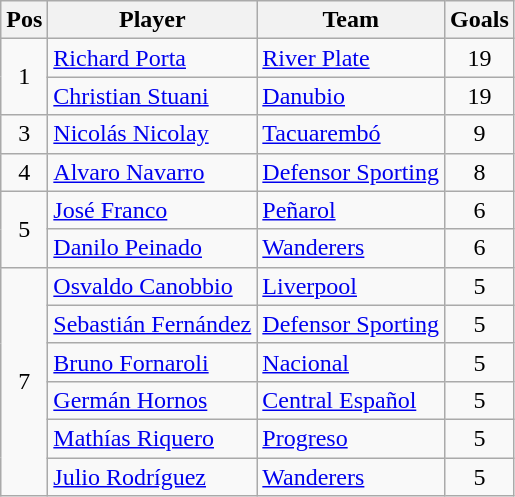<table class="wikitable" style="text-align:center">
<tr>
<th>Pos</th>
<th>Player</th>
<th>Team</th>
<th>Goals</th>
</tr>
<tr>
<td rowspan="2">1</td>
<td align="left"><a href='#'>Richard Porta</a></td>
<td align="left"><a href='#'>River Plate</a></td>
<td>19</td>
</tr>
<tr>
<td align="left"><a href='#'>Christian Stuani</a></td>
<td align="left"><a href='#'>Danubio</a></td>
<td>19</td>
</tr>
<tr>
<td>3</td>
<td align="left"><a href='#'>Nicolás Nicolay</a></td>
<td align="left"><a href='#'>Tacuarembó</a></td>
<td>9</td>
</tr>
<tr>
<td>4</td>
<td align="left"><a href='#'>Alvaro Navarro</a></td>
<td align="left"><a href='#'>Defensor Sporting</a></td>
<td>8</td>
</tr>
<tr>
<td rowspan="2">5</td>
<td align="left"><a href='#'>José Franco</a></td>
<td align="left"><a href='#'>Peñarol</a></td>
<td>6</td>
</tr>
<tr>
<td align="left"><a href='#'>Danilo Peinado</a></td>
<td align="left"><a href='#'>Wanderers</a></td>
<td>6</td>
</tr>
<tr>
<td rowspan="6">7</td>
<td align="left"><a href='#'>Osvaldo Canobbio</a></td>
<td align="left"><a href='#'>Liverpool</a></td>
<td>5</td>
</tr>
<tr>
<td align="left"><a href='#'>Sebastián Fernández</a></td>
<td align="left"><a href='#'>Defensor Sporting</a></td>
<td>5</td>
</tr>
<tr>
<td align="left"><a href='#'>Bruno Fornaroli</a></td>
<td align="left"><a href='#'>Nacional</a></td>
<td>5</td>
</tr>
<tr>
<td align="left"><a href='#'>Germán Hornos</a></td>
<td align="left"><a href='#'>Central Español</a></td>
<td>5</td>
</tr>
<tr>
<td align="left"><a href='#'>Mathías Riquero</a></td>
<td align="left"><a href='#'>Progreso</a></td>
<td>5</td>
</tr>
<tr>
<td align="left"><a href='#'>Julio Rodríguez</a></td>
<td align="left"><a href='#'>Wanderers</a></td>
<td>5</td>
</tr>
</table>
